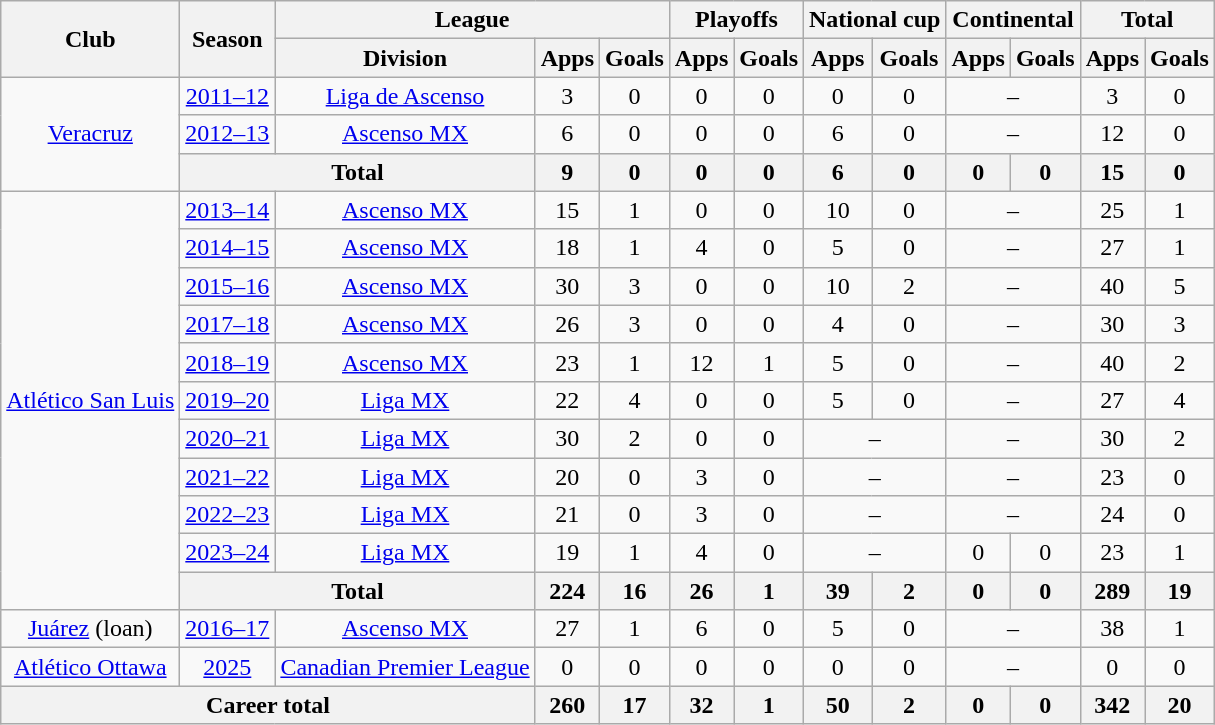<table class="wikitable" style="text-align:center">
<tr>
<th rowspan="2">Club</th>
<th rowspan="2">Season</th>
<th colspan="3">League</th>
<th colspan="2">Playoffs</th>
<th colspan="2">National cup</th>
<th colspan="2">Continental</th>
<th colspan="2">Total</th>
</tr>
<tr>
<th>Division</th>
<th>Apps</th>
<th>Goals</th>
<th>Apps</th>
<th>Goals</th>
<th>Apps</th>
<th>Goals</th>
<th>Apps</th>
<th>Goals</th>
<th>Apps</th>
<th>Goals</th>
</tr>
<tr>
<td rowspan="3"><a href='#'>Veracruz</a></td>
<td><a href='#'>2011–12</a></td>
<td><a href='#'>Liga de Ascenso</a></td>
<td>3</td>
<td>0</td>
<td>0</td>
<td>0</td>
<td>0</td>
<td>0</td>
<td colspan="2">–</td>
<td>3</td>
<td>0</td>
</tr>
<tr>
<td><a href='#'>2012–13</a></td>
<td><a href='#'>Ascenso MX</a></td>
<td>6</td>
<td>0</td>
<td>0</td>
<td>0</td>
<td>6</td>
<td>0</td>
<td colspan="2">–</td>
<td>12</td>
<td>0</td>
</tr>
<tr>
<th colspan=2>Total</th>
<th>9</th>
<th>0</th>
<th>0</th>
<th>0</th>
<th>6</th>
<th>0</th>
<th>0</th>
<th>0</th>
<th>15</th>
<th>0</th>
</tr>
<tr>
<td rowspan="11"><a href='#'>Atlético San Luis</a></td>
<td><a href='#'>2013–14</a></td>
<td><a href='#'>Ascenso MX</a></td>
<td>15</td>
<td>1</td>
<td>0</td>
<td>0</td>
<td>10</td>
<td>0</td>
<td colspan="2">–</td>
<td>25</td>
<td>1</td>
</tr>
<tr>
<td><a href='#'>2014–15</a></td>
<td><a href='#'>Ascenso MX</a></td>
<td>18</td>
<td>1</td>
<td>4</td>
<td>0</td>
<td>5</td>
<td>0</td>
<td colspan="2">–</td>
<td>27</td>
<td>1</td>
</tr>
<tr>
<td><a href='#'>2015–16</a></td>
<td><a href='#'>Ascenso MX</a></td>
<td>30</td>
<td>3</td>
<td>0</td>
<td>0</td>
<td>10</td>
<td>2</td>
<td colspan="2">–</td>
<td>40</td>
<td>5</td>
</tr>
<tr>
<td><a href='#'>2017–18</a></td>
<td><a href='#'>Ascenso MX</a></td>
<td>26</td>
<td>3</td>
<td>0</td>
<td>0</td>
<td>4</td>
<td>0</td>
<td colspan="2">–</td>
<td>30</td>
<td>3</td>
</tr>
<tr>
<td><a href='#'>2018–19</a></td>
<td><a href='#'>Ascenso MX</a></td>
<td>23</td>
<td>1</td>
<td>12</td>
<td>1</td>
<td>5</td>
<td>0</td>
<td colspan="2">–</td>
<td>40</td>
<td>2</td>
</tr>
<tr>
<td><a href='#'>2019–20</a></td>
<td><a href='#'>Liga MX</a></td>
<td>22</td>
<td>4</td>
<td>0</td>
<td>0</td>
<td>5</td>
<td>0</td>
<td colspan="2">–</td>
<td>27</td>
<td>4</td>
</tr>
<tr>
<td><a href='#'>2020–21</a></td>
<td><a href='#'>Liga MX</a></td>
<td>30</td>
<td>2</td>
<td>0</td>
<td>0</td>
<td colspan="2">–</td>
<td colspan="2">–</td>
<td>30</td>
<td>2</td>
</tr>
<tr>
<td><a href='#'>2021–22</a></td>
<td><a href='#'>Liga MX</a></td>
<td>20</td>
<td>0</td>
<td>3</td>
<td>0</td>
<td colspan="2">–</td>
<td colspan="2">–</td>
<td>23</td>
<td>0</td>
</tr>
<tr>
<td><a href='#'>2022–23</a></td>
<td><a href='#'>Liga MX</a></td>
<td>21</td>
<td>0</td>
<td>3</td>
<td>0</td>
<td colspan="2">–</td>
<td colspan="2">–</td>
<td>24</td>
<td>0</td>
</tr>
<tr>
<td><a href='#'>2023–24</a></td>
<td><a href='#'>Liga MX</a></td>
<td>19</td>
<td>1</td>
<td>4</td>
<td>0</td>
<td colspan="2">–</td>
<td>0</td>
<td>0</td>
<td>23</td>
<td>1</td>
</tr>
<tr>
<th colspan=2>Total</th>
<th>224</th>
<th>16</th>
<th>26</th>
<th>1</th>
<th>39</th>
<th>2</th>
<th>0</th>
<th>0</th>
<th>289</th>
<th>19</th>
</tr>
<tr>
<td><a href='#'>Juárez</a> (loan)</td>
<td><a href='#'>2016–17</a></td>
<td><a href='#'>Ascenso MX</a></td>
<td>27</td>
<td>1</td>
<td>6</td>
<td>0</td>
<td>5</td>
<td>0</td>
<td colspan="2">–</td>
<td>38</td>
<td>1</td>
</tr>
<tr>
<td><a href='#'>Atlético Ottawa</a></td>
<td><a href='#'>2025</a></td>
<td><a href='#'>Canadian Premier League</a></td>
<td>0</td>
<td>0</td>
<td>0</td>
<td>0</td>
<td>0</td>
<td>0</td>
<td colspan="2">–</td>
<td>0</td>
<td>0</td>
</tr>
<tr>
<th colspan="3">Career total</th>
<th>260</th>
<th>17</th>
<th>32</th>
<th>1</th>
<th>50</th>
<th>2</th>
<th>0</th>
<th>0</th>
<th>342</th>
<th>20</th>
</tr>
</table>
